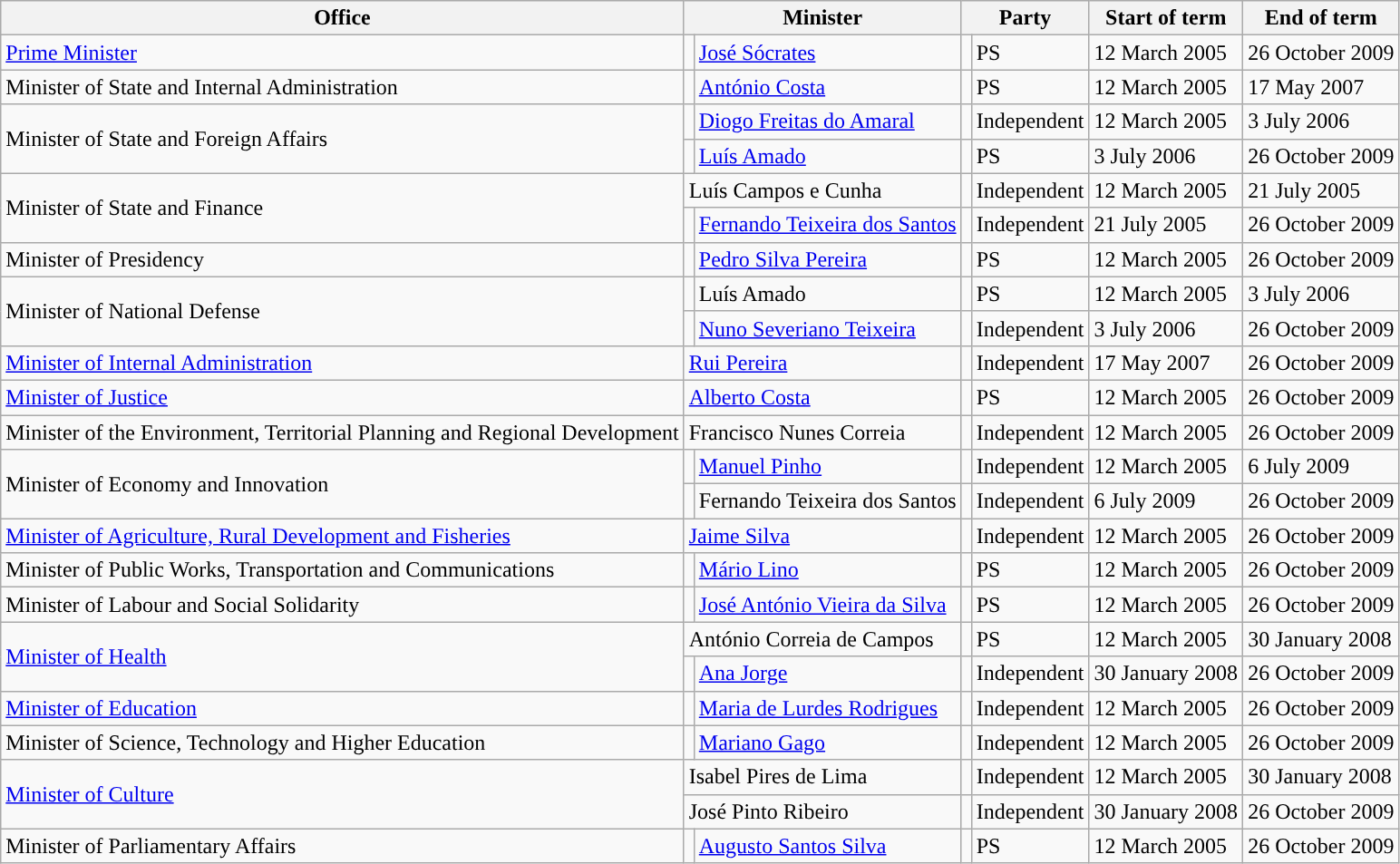<table class="wikitable">
<tr>
<th>Office</th>
<th colspan="2">Minister</th>
<th colspan="2">Party</th>
<th>Start of term</th>
<th>End of term</th>
</tr>
<tr>
<td><a href='#'>Prime Minister</a></td>
<td></td>
<td><a href='#'>José Sócrates</a></td>
<td style="background:"></td>
<td>PS</td>
<td>12 March 2005</td>
<td>26 October 2009</td>
</tr>
<tr>
<td>Minister of State and Internal Administration</td>
<td></td>
<td><a href='#'>António Costa</a></td>
<td style="background:"></td>
<td>PS</td>
<td>12 March 2005</td>
<td>17 May 2007</td>
</tr>
<tr>
<td rowspan="2">Minister of State and Foreign Affairs</td>
<td></td>
<td><a href='#'>Diogo Freitas do Amaral</a></td>
<td style="background:"></td>
<td>Independent</td>
<td>12 March 2005</td>
<td>3 July 2006</td>
</tr>
<tr>
<td></td>
<td><a href='#'>Luís Amado</a></td>
<td style="background:"></td>
<td>PS</td>
<td>3 July 2006</td>
<td>26 October 2009</td>
</tr>
<tr>
<td rowspan="2">Minister of State and Finance</td>
<td colspan="2">Luís Campos e Cunha</td>
<td style="background:"></td>
<td>Independent</td>
<td>12 March 2005</td>
<td>21 July 2005</td>
</tr>
<tr>
<td></td>
<td><a href='#'>Fernando Teixeira dos Santos</a></td>
<td style="background:"></td>
<td>Independent</td>
<td>21 July 2005</td>
<td>26 October 2009</td>
</tr>
<tr>
<td>Minister of Presidency</td>
<td></td>
<td><a href='#'>Pedro Silva Pereira</a></td>
<td style="background:"></td>
<td>PS</td>
<td>12 March 2005</td>
<td>26 October 2009</td>
</tr>
<tr>
<td rowspan="2">Minister of National Defense</td>
<td></td>
<td>Luís Amado</td>
<td style="background:"></td>
<td>PS</td>
<td>12 March 2005</td>
<td>3 July 2006</td>
</tr>
<tr>
<td></td>
<td><a href='#'>Nuno Severiano Teixeira</a></td>
<td style="background:"></td>
<td>Independent</td>
<td>3 July 2006</td>
<td>26 October 2009</td>
</tr>
<tr>
<td><a href='#'>Minister of Internal Administration</a></td>
<td colspan="2"><a href='#'>Rui Pereira</a></td>
<td style="background:"></td>
<td>Independent</td>
<td>17 May 2007</td>
<td>26 October 2009</td>
</tr>
<tr>
<td><a href='#'>Minister of Justice</a></td>
<td colspan="2"><a href='#'>Alberto Costa</a></td>
<td style="background:"></td>
<td>PS</td>
<td>12 March 2005</td>
<td>26 October 2009</td>
</tr>
<tr>
<td>Minister of the Environment, Territorial Planning and Regional Development</td>
<td colspan="2">Francisco Nunes Correia</td>
<td style="background:"></td>
<td>Independent</td>
<td>12 March 2005</td>
<td>26 October 2009</td>
</tr>
<tr>
<td rowspan="2">Minister of Economy and Innovation</td>
<td></td>
<td><a href='#'>Manuel Pinho</a></td>
<td style="background:"></td>
<td>Independent</td>
<td>12 March 2005</td>
<td>6 July 2009</td>
</tr>
<tr>
<td></td>
<td>Fernando Teixeira dos Santos</td>
<td style="background:"></td>
<td>Independent</td>
<td>6 July 2009</td>
<td>26 October 2009</td>
</tr>
<tr>
<td><a href='#'>Minister of Agriculture, Rural Development and Fisheries</a></td>
<td colspan="2"><a href='#'>Jaime Silva</a></td>
<td style="background:"></td>
<td>Independent</td>
<td>12 March 2005</td>
<td>26 October 2009</td>
</tr>
<tr>
<td>Minister of Public Works, Transportation and Communications</td>
<td></td>
<td><a href='#'>Mário Lino</a></td>
<td style="background:"></td>
<td>PS</td>
<td>12 March 2005</td>
<td>26 October 2009</td>
</tr>
<tr>
<td>Minister of Labour and Social Solidarity</td>
<td></td>
<td><a href='#'>José António Vieira da Silva</a></td>
<td style="background:"></td>
<td>PS</td>
<td>12 March 2005</td>
<td>26 October 2009</td>
</tr>
<tr>
<td rowspan="2"><a href='#'>Minister of Health</a></td>
<td colspan="2">António Correia de Campos</td>
<td style="background:"></td>
<td>PS</td>
<td>12 March 2005</td>
<td>30 January 2008</td>
</tr>
<tr>
<td></td>
<td><a href='#'>Ana Jorge</a></td>
<td style="background:"></td>
<td>Independent</td>
<td>30 January 2008</td>
<td>26 October 2009</td>
</tr>
<tr>
<td><a href='#'>Minister of Education</a></td>
<td></td>
<td><a href='#'>Maria de Lurdes Rodrigues</a></td>
<td style="background:"></td>
<td>Independent</td>
<td>12 March 2005</td>
<td>26 October 2009</td>
</tr>
<tr>
<td>Minister of Science, Technology and Higher Education</td>
<td></td>
<td><a href='#'>Mariano Gago</a></td>
<td style="background:"></td>
<td>Independent</td>
<td>12 March 2005</td>
<td>26 October 2009</td>
</tr>
<tr>
<td rowspan="2"><a href='#'>Minister of Culture</a></td>
<td colspan="2">Isabel Pires de Lima</td>
<td style="background:"></td>
<td>Independent</td>
<td>12 March 2005</td>
<td>30 January 2008</td>
</tr>
<tr>
<td colspan="2">José Pinto Ribeiro</td>
<td style="background:"></td>
<td>Independent</td>
<td>30 January 2008</td>
<td>26 October 2009</td>
</tr>
<tr>
<td>Minister of Parliamentary Affairs</td>
<td></td>
<td><a href='#'>Augusto Santos Silva</a></td>
<td style="background:"></td>
<td>PS</td>
<td>12 March 2005</td>
<td>26 October 2009</td>
</tr>
</table>
